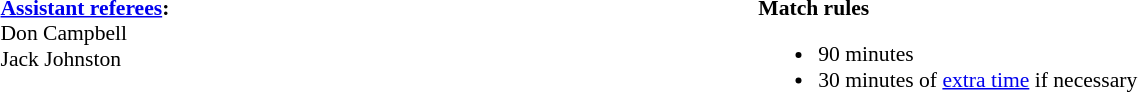<table style="width:100%;font-size:90%">
<tr>
<td style="width:40%;vertical-align:top"><br><strong><a href='#'>Assistant referees</a>:</strong>
<br>Don Campbell
<br>Jack Johnston</td>
<td style="width:60%;vertical-align:top"><br><strong>Match rules</strong><ul><li>90 minutes</li><li>30 minutes of <a href='#'>extra time</a> if necessary</li></ul></td>
</tr>
</table>
